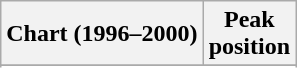<table class="wikitable sortable plainrowheaders" style="text-align:center">
<tr>
<th scope="col">Chart (1996–2000)</th>
<th scope="col">Peak<br>position</th>
</tr>
<tr>
</tr>
<tr>
</tr>
<tr>
</tr>
<tr>
</tr>
</table>
